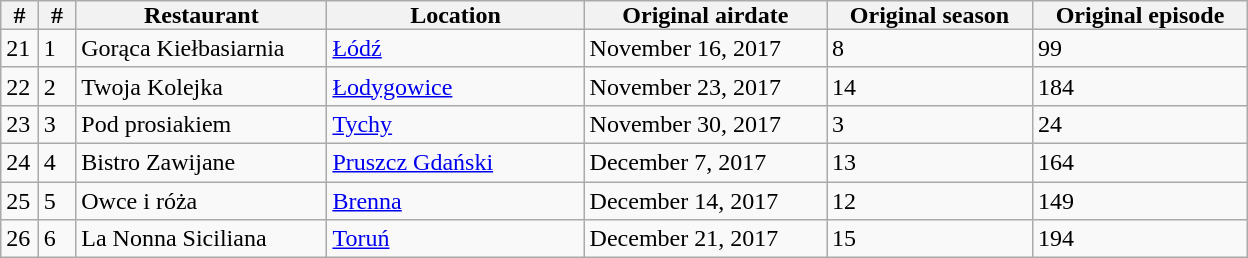<table class=wikitable>
<tr>
<th style="padding: 0px 8px">#</th>
<th style="padding: 0px 8px">#</th>
<th style="padding: 0px 45px">Restaurant</th>
<th style="padding: 0px 55px">Location</th>
<th style="padding: 0px 25px">Original airdate</th>
<th style="padding: 0px 15px">Original season</th>
<th style="padding: 0px 15px">Original episode</th>
</tr>
<tr>
<td>21</td>
<td>1</td>
<td>Gorąca Kiełbasiarnia</td>
<td><a href='#'>Łódź</a></td>
<td>November 16, 2017</td>
<td>8</td>
<td>99</td>
</tr>
<tr>
<td>22</td>
<td>2</td>
<td>Twoja Kolejka</td>
<td><a href='#'>Łodygowice</a></td>
<td>November 23, 2017</td>
<td>14</td>
<td>184</td>
</tr>
<tr>
<td>23</td>
<td>3</td>
<td>Pod prosiakiem</td>
<td><a href='#'>Tychy</a></td>
<td>November 30, 2017</td>
<td>3</td>
<td>24</td>
</tr>
<tr>
<td>24</td>
<td>4</td>
<td>Bistro Zawijane</td>
<td><a href='#'>Pruszcz Gdański</a></td>
<td>December 7, 2017</td>
<td>13</td>
<td>164</td>
</tr>
<tr>
<td>25</td>
<td>5</td>
<td>Owce i róża</td>
<td><a href='#'>Brenna</a></td>
<td>December 14, 2017</td>
<td>12</td>
<td>149</td>
</tr>
<tr>
<td>26</td>
<td>6</td>
<td>La Nonna Siciliana</td>
<td><a href='#'>Toruń</a></td>
<td>December 21, 2017</td>
<td>15</td>
<td>194</td>
</tr>
</table>
